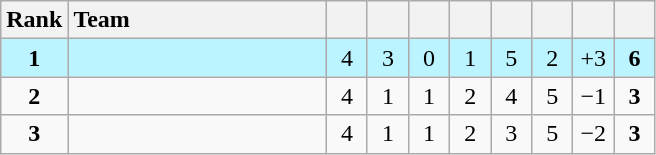<table class="wikitable" style="text-align: center;">
<tr>
<th width=30>Rank</th>
<th width=165 style="text-align:left;">Team</th>
<th width=20></th>
<th width=20></th>
<th width=20></th>
<th width=20></th>
<th width=20></th>
<th width=20></th>
<th width=20></th>
<th width=20></th>
</tr>
<tr style="background:#BBF3FF;">
<td><strong>1</strong></td>
<td style="text-align:left;"></td>
<td>4</td>
<td>3</td>
<td>0</td>
<td>1</td>
<td>5</td>
<td>2</td>
<td>+3</td>
<td><strong>6</strong></td>
</tr>
<tr>
<td><strong>2</strong></td>
<td style="text-align:left;"></td>
<td>4</td>
<td>1</td>
<td>1</td>
<td>2</td>
<td>4</td>
<td>5</td>
<td>−1</td>
<td><strong>3</strong></td>
</tr>
<tr>
<td><strong>3</strong></td>
<td style="text-align:left;"></td>
<td>4</td>
<td>1</td>
<td>1</td>
<td>2</td>
<td>3</td>
<td>5</td>
<td>−2</td>
<td><strong>3</strong></td>
</tr>
</table>
